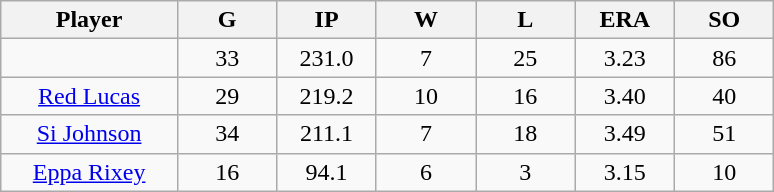<table class="wikitable sortable">
<tr>
<th bgcolor="#DDDDFF" width="16%">Player</th>
<th bgcolor="#DDDDFF" width="9%">G</th>
<th bgcolor="#DDDDFF" width="9%">IP</th>
<th bgcolor="#DDDDFF" width="9%">W</th>
<th bgcolor="#DDDDFF" width="9%">L</th>
<th bgcolor="#DDDDFF" width="9%">ERA</th>
<th bgcolor="#DDDDFF" width="9%">SO</th>
</tr>
<tr align="center">
<td></td>
<td>33</td>
<td>231.0</td>
<td>7</td>
<td>25</td>
<td>3.23</td>
<td>86</td>
</tr>
<tr align="center">
<td><a href='#'>Red Lucas</a></td>
<td>29</td>
<td>219.2</td>
<td>10</td>
<td>16</td>
<td>3.40</td>
<td>40</td>
</tr>
<tr align=center>
<td><a href='#'>Si Johnson</a></td>
<td>34</td>
<td>211.1</td>
<td>7</td>
<td>18</td>
<td>3.49</td>
<td>51</td>
</tr>
<tr align=center>
<td><a href='#'>Eppa Rixey</a></td>
<td>16</td>
<td>94.1</td>
<td>6</td>
<td>3</td>
<td>3.15</td>
<td>10</td>
</tr>
</table>
